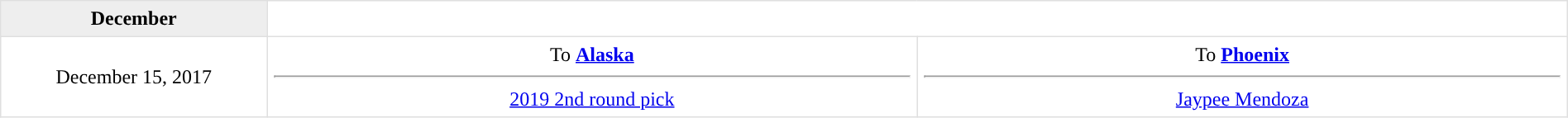<table border=1 style="border-collapse:collapse; text-align: center; width: 100%" bordercolor="#DFDFDF"  cellpadding="5">
<tr bgcolor="eeeeee">
<th>December</th>
</tr>
<tr>
<td style="width:12%">December 15, 2017</td>
<td style="width:29.3%" valign="top">To <strong><a href='#'>Alaska</a></strong><hr><a href='#'>2019 2nd round pick</a></td>
<td style="width:29.3%" valign="top">To <strong><a href='#'>Phoenix</a></strong><hr><a href='#'>Jaypee Mendoza</a></td>
</tr>
</table>
